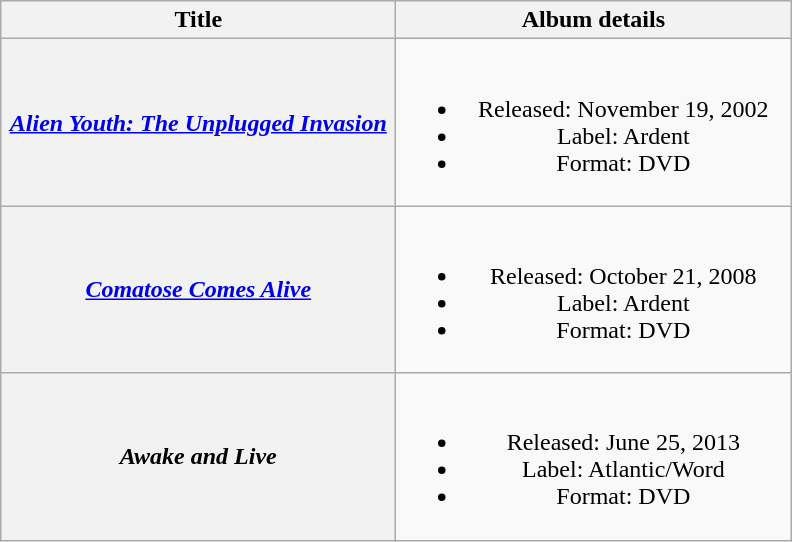<table class="wikitable plainrowheaders" style="text-align:center;">
<tr>
<th scope="col" style="width:16em;">Title</th>
<th scope="col" style="width:16em;">Album details</th>
</tr>
<tr>
<th scope="row"><em><a href='#'>Alien Youth: The Unplugged Invasion</a></em></th>
<td><br><ul><li>Released: November 19, 2002</li><li>Label: Ardent</li><li>Format: DVD</li></ul></td>
</tr>
<tr>
<th scope="row"><em><a href='#'>Comatose Comes Alive</a></em></th>
<td><br><ul><li>Released: October 21, 2008</li><li>Label: Ardent</li><li>Format: DVD</li></ul></td>
</tr>
<tr>
<th scope="row"><em>Awake and Live</em></th>
<td><br><ul><li>Released: June 25, 2013</li><li>Label: Atlantic/Word</li><li>Format: DVD</li></ul></td>
</tr>
</table>
